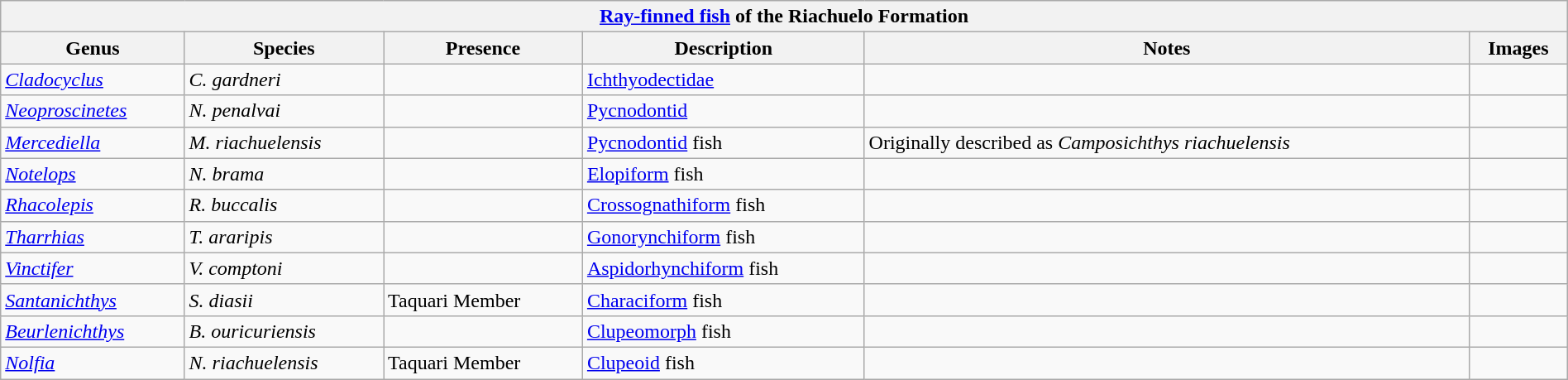<table class="wikitable" align="center" width="100%">
<tr>
<th colspan="6" align="center"><strong><a href='#'>Ray-finned fish</a> of the Riachuelo Formation</strong></th>
</tr>
<tr>
<th>Genus</th>
<th>Species</th>
<th>Presence</th>
<th>Description</th>
<th>Notes</th>
<th>Images</th>
</tr>
<tr>
<td><em><a href='#'>Cladocyclus</a></em></td>
<td><em>C. gardneri</em></td>
<td></td>
<td><a href='#'>Ichthyodectidae</a></td>
<td></td>
<td></td>
</tr>
<tr>
<td><em><a href='#'>Neoproscinetes</a></em></td>
<td><em>N. penalvai</em></td>
<td></td>
<td><a href='#'>Pycnodontid</a></td>
<td></td>
<td></td>
</tr>
<tr>
<td><em><a href='#'>Mercediella</a></em></td>
<td><em>M. riachuelensis</em></td>
<td></td>
<td><a href='#'>Pycnodontid</a> fish</td>
<td>Originally described as <em>Camposichthys riachuelensis</em></td>
<td></td>
</tr>
<tr>
<td><em><a href='#'>Notelops</a></em></td>
<td><em>N. brama</em></td>
<td></td>
<td><a href='#'>Elopiform</a> fish</td>
<td></td>
<td><br></td>
</tr>
<tr>
<td><em><a href='#'>Rhacolepis</a></em></td>
<td><em>R. buccalis</em></td>
<td></td>
<td><a href='#'>Crossognathiform</a> fish</td>
<td></td>
<td></td>
</tr>
<tr>
<td><em><a href='#'>Tharrhias</a></em></td>
<td><em>T. araripis</em></td>
<td></td>
<td><a href='#'>Gonorynchiform</a> fish</td>
<td></td>
<td><br></td>
</tr>
<tr>
<td><em><a href='#'>Vinctifer</a></em></td>
<td><em>V. comptoni</em></td>
<td></td>
<td><a href='#'>Aspidorhynchiform</a> fish</td>
<td></td>
<td></td>
</tr>
<tr>
<td><em><a href='#'>Santanichthys</a></em></td>
<td><em>S. diasii</em></td>
<td>Taquari Member</td>
<td><a href='#'>Characiform</a> fish</td>
<td></td>
<td></td>
</tr>
<tr>
<td><em><a href='#'>Beurlenichthys</a></em></td>
<td><em>B. ouricuriensis</em></td>
<td></td>
<td><a href='#'>Clupeomorph</a> fish</td>
<td></td>
<td></td>
</tr>
<tr>
<td><em><a href='#'>Nolfia</a></em></td>
<td><em>N. riachuelensis</em></td>
<td>Taquari Member</td>
<td><a href='#'>Clupeoid</a> fish</td>
<td></td>
<td></td>
</tr>
</table>
